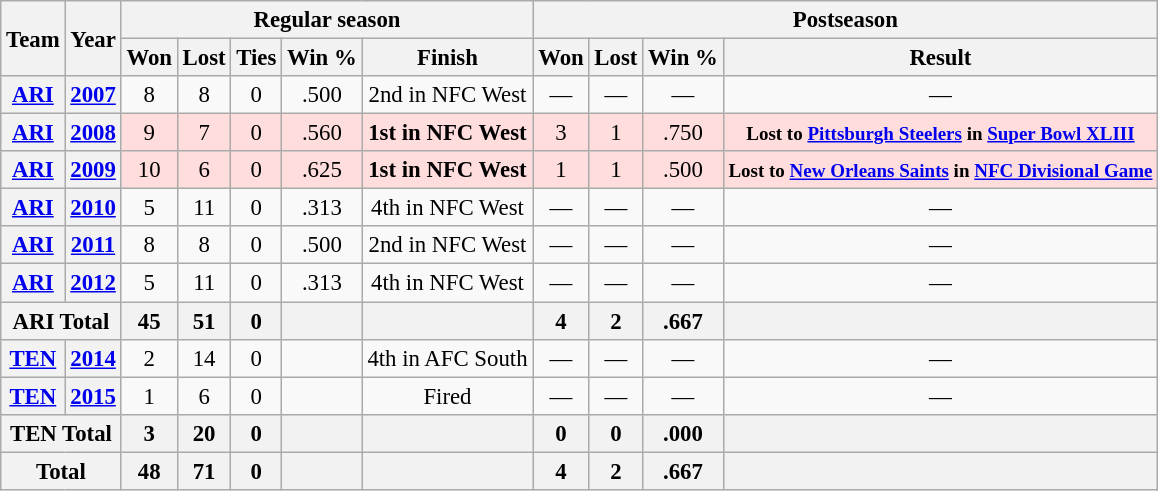<table class="wikitable" style="font-size: 95%; text-align:center;">
<tr>
<th rowspan="2">Team</th>
<th rowspan="2">Year</th>
<th colspan="5">Regular season</th>
<th colspan="4">Postseason</th>
</tr>
<tr>
<th>Won</th>
<th>Lost</th>
<th>Ties</th>
<th>Win %</th>
<th>Finish</th>
<th>Won</th>
<th>Lost</th>
<th>Win %</th>
<th>Result</th>
</tr>
<tr>
<th><a href='#'>ARI</a></th>
<th><a href='#'>2007</a></th>
<td>8</td>
<td>8</td>
<td>0</td>
<td>.500</td>
<td>2nd in NFC West</td>
<td>—</td>
<td>—</td>
<td>—</td>
<td>—</td>
</tr>
<tr ! style="background:#fdd;">
<th><a href='#'>ARI</a></th>
<th><a href='#'>2008</a></th>
<td>9</td>
<td>7</td>
<td>0</td>
<td>.560</td>
<td><strong>1st in NFC West</strong></td>
<td>3</td>
<td>1</td>
<td>.750</td>
<td><small><strong>Lost to <a href='#'>Pittsburgh Steelers</a> in <a href='#'>Super Bowl XLIII</a></strong></small></td>
</tr>
<tr ! style="background:#fdd;">
<th><a href='#'>ARI</a></th>
<th><a href='#'>2009</a></th>
<td>10</td>
<td>6</td>
<td>0</td>
<td>.625</td>
<td><strong>1st in NFC West</strong></td>
<td>1</td>
<td>1</td>
<td>.500</td>
<td><small><strong>Lost to <a href='#'>New Orleans Saints</a> in <a href='#'>NFC Divisional Game</a></strong></small></td>
</tr>
<tr>
<th><a href='#'>ARI</a></th>
<th><a href='#'>2010</a></th>
<td>5</td>
<td>11</td>
<td>0</td>
<td>.313</td>
<td>4th in NFC West</td>
<td>—</td>
<td>—</td>
<td>—</td>
<td>—</td>
</tr>
<tr>
<th><a href='#'>ARI</a></th>
<th><a href='#'>2011</a></th>
<td>8</td>
<td>8</td>
<td>0</td>
<td>.500</td>
<td>2nd in NFC West</td>
<td>—</td>
<td>—</td>
<td>—</td>
<td>—</td>
</tr>
<tr>
<th><a href='#'>ARI</a></th>
<th><a href='#'>2012</a></th>
<td>5</td>
<td>11</td>
<td>0</td>
<td>.313</td>
<td>4th in NFC West</td>
<td>—</td>
<td>—</td>
<td>—</td>
<td>—</td>
</tr>
<tr>
<th colspan="2">ARI Total</th>
<th>45</th>
<th>51</th>
<th>0</th>
<th></th>
<th></th>
<th>4</th>
<th>2</th>
<th>.667</th>
<th></th>
</tr>
<tr>
<th><a href='#'>TEN</a></th>
<th><a href='#'>2014</a></th>
<td>2</td>
<td>14</td>
<td>0</td>
<td></td>
<td>4th in AFC South</td>
<td>—</td>
<td>—</td>
<td>—</td>
<td>—</td>
</tr>
<tr>
<th><a href='#'>TEN</a></th>
<th><a href='#'>2015</a></th>
<td>1</td>
<td>6</td>
<td>0</td>
<td></td>
<td>Fired</td>
<td>—</td>
<td>—</td>
<td>—</td>
<td>—</td>
</tr>
<tr>
<th colspan="2">TEN Total</th>
<th>3</th>
<th>20</th>
<th>0</th>
<th></th>
<th></th>
<th>0</th>
<th>0</th>
<th>.000</th>
<th></th>
</tr>
<tr>
<th colspan="2">Total</th>
<th>48</th>
<th>71</th>
<th>0</th>
<th></th>
<th></th>
<th>4</th>
<th>2</th>
<th>.667</th>
<th></th>
</tr>
</table>
